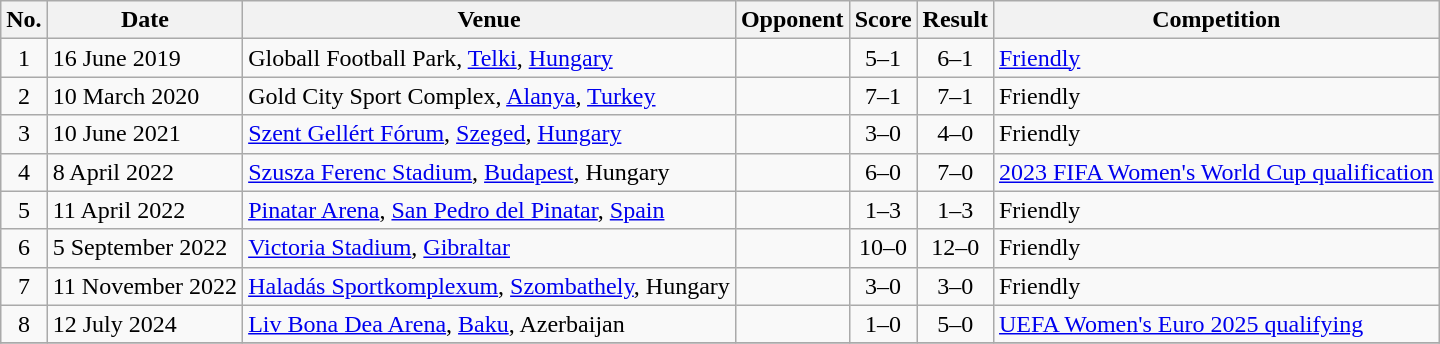<table class="wikitable sortable">
<tr>
<th scope="col">No.</th>
<th scope="col">Date</th>
<th scope="col">Venue</th>
<th scope="col">Opponent</th>
<th scope="col">Score</th>
<th scope="col">Result</th>
<th scope="col">Competition</th>
</tr>
<tr>
<td style="text-align:center">1</td>
<td>16 June 2019</td>
<td>Globall Football Park, <a href='#'>Telki</a>, <a href='#'>Hungary</a></td>
<td></td>
<td style="text-align:center">5–1</td>
<td style="text-align:center">6–1</td>
<td><a href='#'>Friendly</a></td>
</tr>
<tr>
<td style="text-align:center">2</td>
<td>10 March 2020</td>
<td>Gold City Sport Complex, <a href='#'>Alanya</a>, <a href='#'>Turkey</a></td>
<td></td>
<td style="text-align:center">7–1</td>
<td style="text-align:center">7–1</td>
<td>Friendly</td>
</tr>
<tr>
<td style="text-align:center">3</td>
<td>10 June 2021</td>
<td><a href='#'>Szent Gellért Fórum</a>, <a href='#'>Szeged</a>, <a href='#'>Hungary</a></td>
<td></td>
<td style="text-align:center">3–0</td>
<td style="text-align:center">4–0</td>
<td>Friendly</td>
</tr>
<tr>
<td style="text-align:center">4</td>
<td>8 April 2022</td>
<td><a href='#'>Szusza Ferenc Stadium</a>, <a href='#'>Budapest</a>, Hungary</td>
<td></td>
<td style="text-align:center">6–0</td>
<td style="text-align:center">7–0</td>
<td><a href='#'>2023 FIFA Women's World Cup qualification</a></td>
</tr>
<tr>
<td style="text-align:center">5</td>
<td>11 April 2022</td>
<td><a href='#'>Pinatar Arena</a>, <a href='#'>San Pedro del Pinatar</a>, <a href='#'>Spain</a></td>
<td></td>
<td style="text-align:center">1–3</td>
<td style="text-align:center">1–3</td>
<td>Friendly</td>
</tr>
<tr>
<td style="text-align:center">6</td>
<td>5 September 2022</td>
<td><a href='#'>Victoria Stadium</a>, <a href='#'>Gibraltar</a></td>
<td></td>
<td style="text-align:center">10–0</td>
<td style="text-align:center">12–0</td>
<td>Friendly</td>
</tr>
<tr>
<td style="text-align:center">7</td>
<td>11 November 2022</td>
<td><a href='#'>Haladás Sportkomplexum</a>, <a href='#'>Szombathely</a>, Hungary</td>
<td></td>
<td style="text-align:center">3–0</td>
<td style="text-align:center">3–0</td>
<td>Friendly</td>
</tr>
<tr>
<td style="text-align:center">8</td>
<td>12 July 2024</td>
<td><a href='#'>Liv Bona Dea Arena</a>, <a href='#'>Baku</a>, Azerbaijan</td>
<td></td>
<td style="text-align:center">1–0</td>
<td style="text-align:center">5–0</td>
<td><a href='#'>UEFA Women's Euro 2025 qualifying</a></td>
</tr>
<tr>
</tr>
</table>
